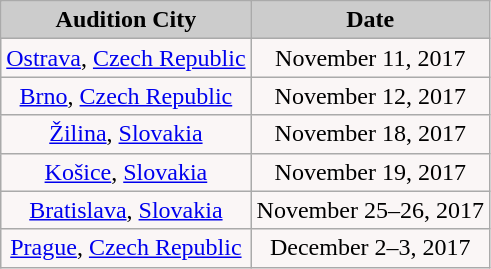<table class="wikitable">
<tr style="text-align:Center; background:#ccc;">
<td><strong>Audition City</strong></td>
<td><strong>Date</strong></td>
</tr>
<tr style="text-align:center; background:#faf6f6;">
<td><a href='#'>Ostrava</a>, <a href='#'>Czech Republic</a></td>
<td>November 11, 2017</td>
</tr>
<tr style="text-align:center; background:#faf6f6;">
<td><a href='#'>Brno</a>, <a href='#'>Czech Republic</a></td>
<td>November 12, 2017</td>
</tr>
<tr style="text-align:center; background:#faf6f6;">
<td><a href='#'>Žilina</a>, <a href='#'>Slovakia</a></td>
<td>November 18, 2017</td>
</tr>
<tr style="text-align:center; background:#faf6f6;">
<td><a href='#'>Košice</a>, <a href='#'>Slovakia</a></td>
<td>November 19, 2017</td>
</tr>
<tr style="text-align:center; background:#faf6f6;">
<td><a href='#'>Bratislava</a>, <a href='#'>Slovakia</a></td>
<td>November 25–26, 2017</td>
</tr>
<tr style="text-align:center; background:#faf6f6;">
<td><a href='#'>Prague</a>, <a href='#'>Czech Republic</a></td>
<td>December 2–3, 2017</td>
</tr>
</table>
